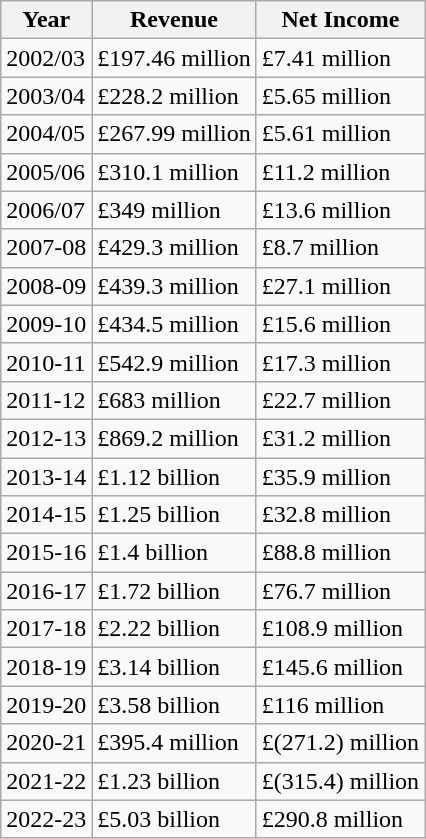<table class="wikitable">
<tr>
<th>Year</th>
<th>Revenue</th>
<th>Net Income</th>
</tr>
<tr>
<td>2002/03</td>
<td>£197.46 million</td>
<td>£7.41 million</td>
</tr>
<tr>
<td>2003/04</td>
<td>£228.2 million</td>
<td>£5.65 million</td>
</tr>
<tr>
<td>2004/05</td>
<td>£267.99 million</td>
<td>£5.61 million</td>
</tr>
<tr>
<td>2005/06</td>
<td>£310.1 million</td>
<td>£11.2 million</td>
</tr>
<tr>
<td>2006/07</td>
<td>£349 million</td>
<td>£13.6 million</td>
</tr>
<tr>
<td>2007-08</td>
<td>£429.3 million</td>
<td>£8.7 million</td>
</tr>
<tr>
<td>2008-09</td>
<td>£439.3 million</td>
<td>£27.1 million</td>
</tr>
<tr>
<td>2009-10</td>
<td>£434.5 million</td>
<td>£15.6 million</td>
</tr>
<tr>
<td>2010-11</td>
<td>£542.9 million</td>
<td>£17.3 million</td>
</tr>
<tr>
<td>2011-12</td>
<td>£683 million</td>
<td>£22.7 million</td>
</tr>
<tr>
<td>2012-13</td>
<td>£869.2 million</td>
<td>£31.2 million</td>
</tr>
<tr>
<td>2013-14</td>
<td>£1.12 billion</td>
<td>£35.9 million</td>
</tr>
<tr>
<td>2014-15</td>
<td>£1.25 billion</td>
<td>£32.8 million</td>
</tr>
<tr>
<td>2015-16</td>
<td>£1.4 billion</td>
<td>£88.8 million</td>
</tr>
<tr>
<td>2016-17</td>
<td>£1.72 billion</td>
<td>£76.7 million</td>
</tr>
<tr>
<td>2017-18</td>
<td>£2.22 billion</td>
<td>£108.9 million</td>
</tr>
<tr>
<td>2018-19</td>
<td>£3.14 billion</td>
<td>£145.6 million</td>
</tr>
<tr>
<td>2019-20</td>
<td>£3.58 billion</td>
<td>£116 million</td>
</tr>
<tr>
<td>2020-21</td>
<td>£395.4 million</td>
<td>£(271.2) million</td>
</tr>
<tr>
<td>2021-22</td>
<td>£1.23 billion</td>
<td>£(315.4) million</td>
</tr>
<tr>
<td>2022-23</td>
<td>£5.03 billion</td>
<td>£290.8 million</td>
</tr>
</table>
